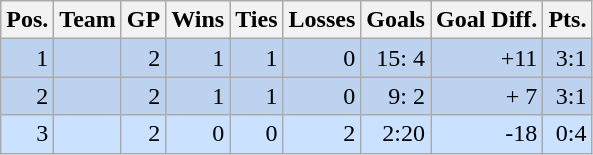<table class="wikitable">
<tr>
<th>Pos.</th>
<th>Team</th>
<th>GP</th>
<th>Wins</th>
<th>Ties</th>
<th>Losses</th>
<th>Goals</th>
<th>Goal Diff.</th>
<th>Pts.</th>
</tr>
<tr bgcolor="#BCD2EE" align="right">
<td>1</td>
<td align="left"></td>
<td>2</td>
<td>1</td>
<td>1</td>
<td>0</td>
<td>15: 4</td>
<td>+11</td>
<td>3:1</td>
</tr>
<tr bgcolor="#BCD2EE" align="right">
<td>2</td>
<td align="left"></td>
<td>2</td>
<td>1</td>
<td>1</td>
<td>0</td>
<td>9: 2</td>
<td>+ 7</td>
<td>3:1</td>
</tr>
<tr bgcolor="#CAE1FF" align="right">
<td>3</td>
<td align="left"></td>
<td>2</td>
<td>0</td>
<td>0</td>
<td>2</td>
<td>2:20</td>
<td>-18</td>
<td>0:4</td>
</tr>
</table>
